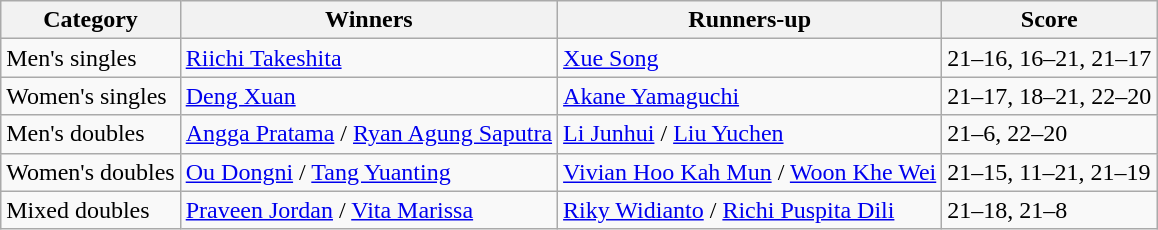<table class=wikitable style="white-space:nowrap;">
<tr>
<th>Category</th>
<th>Winners</th>
<th>Runners-up</th>
<th>Score</th>
</tr>
<tr>
<td>Men's singles</td>
<td> <a href='#'>Riichi Takeshita</a></td>
<td> <a href='#'>Xue Song</a></td>
<td>21–16, 16–21, 21–17</td>
</tr>
<tr>
<td>Women's singles</td>
<td> <a href='#'>Deng Xuan</a></td>
<td> <a href='#'>Akane Yamaguchi</a></td>
<td>21–17, 18–21, 22–20</td>
</tr>
<tr>
<td>Men's doubles</td>
<td> <a href='#'>Angga Pratama</a> / <a href='#'>Ryan Agung Saputra</a></td>
<td> <a href='#'>Li Junhui</a> / <a href='#'>Liu Yuchen</a></td>
<td>21–6, 22–20</td>
</tr>
<tr>
<td>Women's doubles</td>
<td> <a href='#'>Ou Dongni</a> / <a href='#'>Tang Yuanting</a></td>
<td> <a href='#'>Vivian Hoo Kah Mun</a> / <a href='#'>Woon Khe Wei</a></td>
<td>21–15, 11–21, 21–19</td>
</tr>
<tr>
<td>Mixed doubles</td>
<td> <a href='#'>Praveen Jordan</a> / <a href='#'>Vita Marissa</a></td>
<td> <a href='#'>Riky Widianto</a> / <a href='#'>Richi Puspita Dili</a></td>
<td>21–18, 21–8</td>
</tr>
</table>
